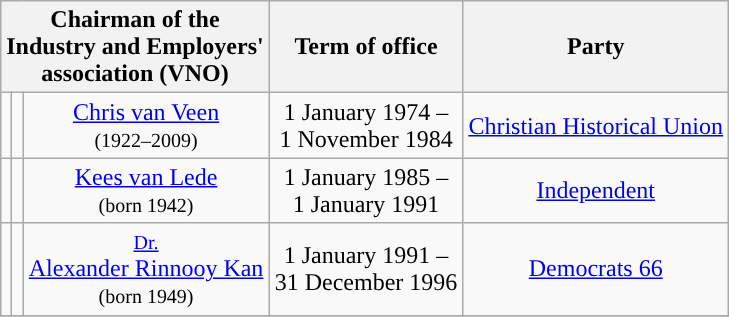<table class="wikitable" style="text-align:center">
<tr>
<th colspan=3>Chairman of the <br> Industry and Employers' <br> association (VNO)</th>
<th>Term of office</th>
<th>Party</th>
</tr>
<tr>
<td style="background:"></td>
<td></td>
<td><a href='#'>Chris van Veen</a> <br> <small>(1922–2009)</small></td>
<td>1 January 1974 – <br> 1 November 1984</td>
<td><a href='#'>Christian Historical Union</a></td>
</tr>
<tr>
<td style="background:"></td>
<td></td>
<td><a href='#'>Kees van Lede</a> <br> <small>(born 1942)</small></td>
<td>1 January 1985 – <br> 1 January 1991</td>
<td><a href='#'>Independent</a></td>
</tr>
<tr>
<td style="background:"></td>
<td></td>
<td><small><a href='#'>Dr.</a></small> <br> <a href='#'>Alexander Rinnooy Kan</a> <br> <small>(born 1949)</small></td>
<td>1 January 1991 – <br> 31 December 1996</td>
<td><a href='#'>Democrats 66</a></td>
</tr>
<tr>
</tr>
</table>
